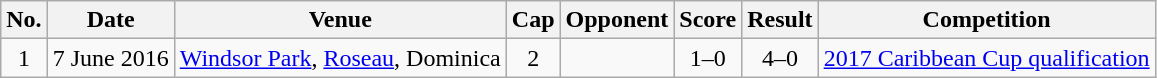<table class="wikitable sortable">
<tr>
<th scope="col">No.</th>
<th scope="col" data-sort-type="date">Date</th>
<th scope="col">Venue</th>
<th scope="col">Cap</th>
<th scope="col">Opponent</th>
<th scope="col">Score</th>
<th scope="col">Result</th>
<th scope="col">Competition</th>
</tr>
<tr>
<td style="text-align:center">1</td>
<td>7 June 2016</td>
<td><a href='#'>Windsor Park</a>, <a href='#'>Roseau</a>, Dominica</td>
<td style="text-align:center">2</td>
<td></td>
<td style="text-align:center">1–0</td>
<td style="text-align:center">4–0</td>
<td><a href='#'>2017 Caribbean Cup qualification</a></td>
</tr>
</table>
